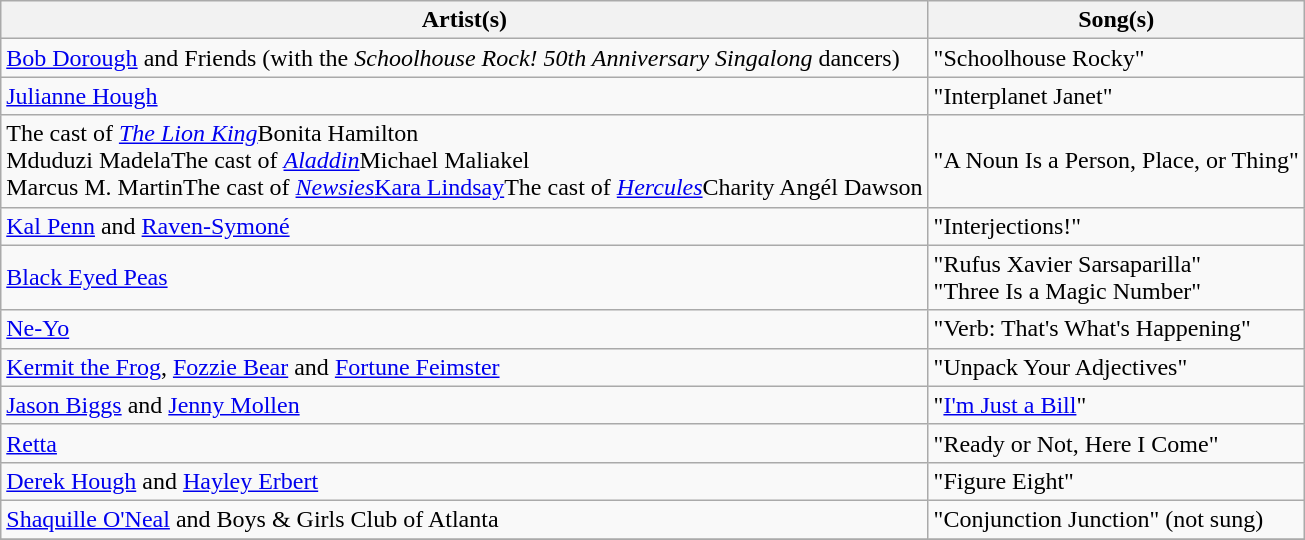<table class="wikitable plainrowheaders">
<tr>
<th scope="col">Artist(s)</th>
<th scope="col">Song(s)</th>
</tr>
<tr>
<td><a href='#'>Bob Dorough</a> and Friends (with the <em>Schoolhouse Rock! 50th Anniversary Singalong</em> dancers)</td>
<td>"Schoolhouse Rocky"</td>
</tr>
<tr>
<td><a href='#'>Julianne Hough</a></td>
<td>"Interplanet Janet"</td>
</tr>
<tr>
<td>The cast of <em><a href='#'>The Lion King</a></em>Bonita Hamilton<br>Mduduzi MadelaThe cast of <em><a href='#'>Aladdin</a></em>Michael Maliakel<br>Marcus M. MartinThe cast of <em><a href='#'>Newsies</a></em><a href='#'>Kara Lindsay</a>The cast of <em><a href='#'>Hercules</a></em>Charity Angél Dawson</td>
<td>"A Noun Is a Person, Place, or Thing"</td>
</tr>
<tr>
<td><a href='#'>Kal Penn</a> and <a href='#'>Raven-Symoné</a></td>
<td>"Interjections!"</td>
</tr>
<tr>
<td><a href='#'>Black Eyed Peas</a></td>
<td>"Rufus Xavier Sarsaparilla"<br>"Three Is a Magic Number"</td>
</tr>
<tr>
<td><a href='#'>Ne-Yo</a></td>
<td>"Verb: That's What's Happening"</td>
</tr>
<tr>
<td><a href='#'>Kermit the Frog</a>, <a href='#'>Fozzie Bear</a> and <a href='#'>Fortune Feimster</a></td>
<td>"Unpack Your Adjectives"</td>
</tr>
<tr>
<td><a href='#'>Jason Biggs</a> and <a href='#'>Jenny Mollen</a></td>
<td>"<a href='#'>I'm Just a Bill</a>"</td>
</tr>
<tr>
<td><a href='#'>Retta</a></td>
<td>"Ready or Not, Here I Come"</td>
</tr>
<tr>
<td><a href='#'>Derek Hough</a> and <a href='#'>Hayley Erbert</a></td>
<td>"Figure Eight"</td>
</tr>
<tr>
<td><a href='#'>Shaquille O'Neal</a> and Boys & Girls Club of Atlanta</td>
<td>"Conjunction Junction" (not sung)</td>
</tr>
<tr>
</tr>
</table>
